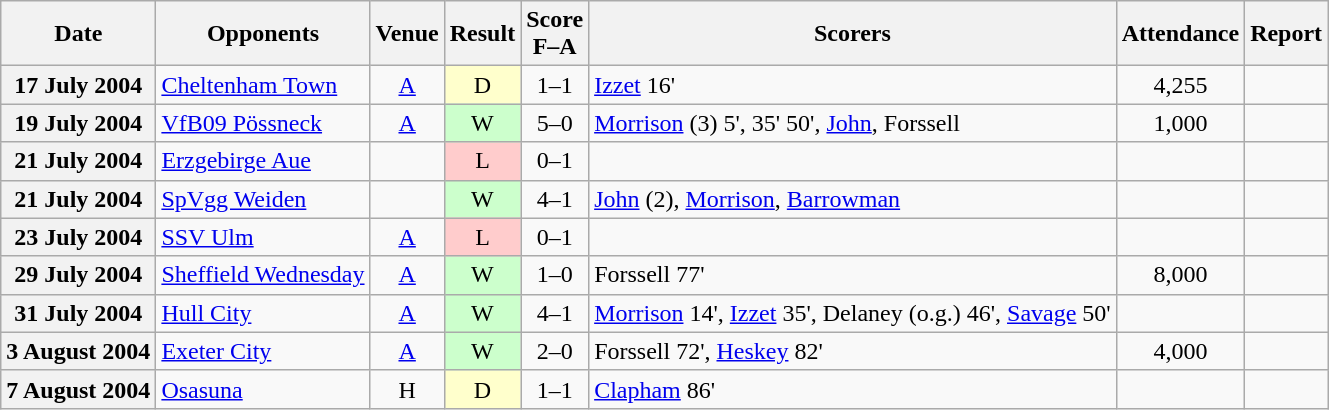<table class="wikitable plainrowheaders" style="text-align:center">
<tr>
<th scope="col">Date</th>
<th scope="col">Opponents</th>
<th scope="col">Venue</th>
<th scope="col">Result</th>
<th scope="col">Score<br>F–A</th>
<th scope="col">Scorers</th>
<th scope="col">Attendance</th>
<th scope="col">Report</th>
</tr>
<tr>
<th scope="row">17 July 2004</th>
<td style="text-align:left"><a href='#'>Cheltenham Town</a></td>
<td><a href='#'>A</a></td>
<td style="background:#ffc">D</td>
<td>1–1</td>
<td style="text-align:left"><a href='#'>Izzet</a> 16'</td>
<td>4,255</td>
<td></td>
</tr>
<tr>
<th scope="row">19 July 2004</th>
<td style="text-align:left"><a href='#'>VfB09 Pössneck</a></td>
<td><a href='#'>A</a></td>
<td style="background:#cfc">W</td>
<td>5–0</td>
<td style="text-align:left"><a href='#'>Morrison</a> (3) 5', 35' 50', <a href='#'>John</a>, Forssell</td>
<td>1,000</td>
<td></td>
</tr>
<tr>
<th scope="row">21 July 2004</th>
<td style="text-align:left"><a href='#'>Erzgebirge Aue</a></td>
<td></td>
<td style="background:#fcc">L</td>
<td>0–1</td>
<td></td>
<td></td>
<td></td>
</tr>
<tr>
<th scope="row">21 July 2004</th>
<td style="text-align:left"><a href='#'>SpVgg Weiden</a></td>
<td></td>
<td style="background:#cfc">W</td>
<td>4–1</td>
<td style="text-align:left"><a href='#'>John</a> (2), <a href='#'>Morrison</a>, <a href='#'>Barrowman</a></td>
<td></td>
<td></td>
</tr>
<tr>
<th scope="row">23 July 2004</th>
<td style="text-align:left"><a href='#'>SSV Ulm</a></td>
<td><a href='#'>A</a></td>
<td style="background:#fcc">L</td>
<td>0–1</td>
<td></td>
<td></td>
<td></td>
</tr>
<tr>
<th scope="row">29 July 2004</th>
<td style="text-align:left"><a href='#'>Sheffield Wednesday</a></td>
<td><a href='#'>A</a></td>
<td style="background:#cfc">W</td>
<td>1–0</td>
<td style="text-align:left">Forssell 77'</td>
<td>8,000</td>
<td></td>
</tr>
<tr>
<th scope="row">31 July 2004</th>
<td style="text-align:left"><a href='#'>Hull City</a></td>
<td><a href='#'>A</a></td>
<td style="background:#cfc">W</td>
<td>4–1</td>
<td style="text-align:left"><a href='#'>Morrison</a> 14', <a href='#'>Izzet</a> 35', Delaney (o.g.) 46', <a href='#'>Savage</a> 50'</td>
<td></td>
<td></td>
</tr>
<tr>
<th scope="row">3 August 2004</th>
<td style="text-align:left"><a href='#'>Exeter City</a></td>
<td><a href='#'>A</a></td>
<td style="background:#cfc">W</td>
<td>2–0</td>
<td style="text-align:left">Forssell 72', <a href='#'>Heskey</a> 82'</td>
<td>4,000</td>
<td></td>
</tr>
<tr>
<th scope="row">7 August 2004</th>
<td style="text-align:left"><a href='#'>Osasuna</a></td>
<td>H</td>
<td style="background:#ffc">D</td>
<td>1–1</td>
<td style="text-align:left"><a href='#'>Clapham</a> 86'</td>
<td></td>
<td></td>
</tr>
</table>
